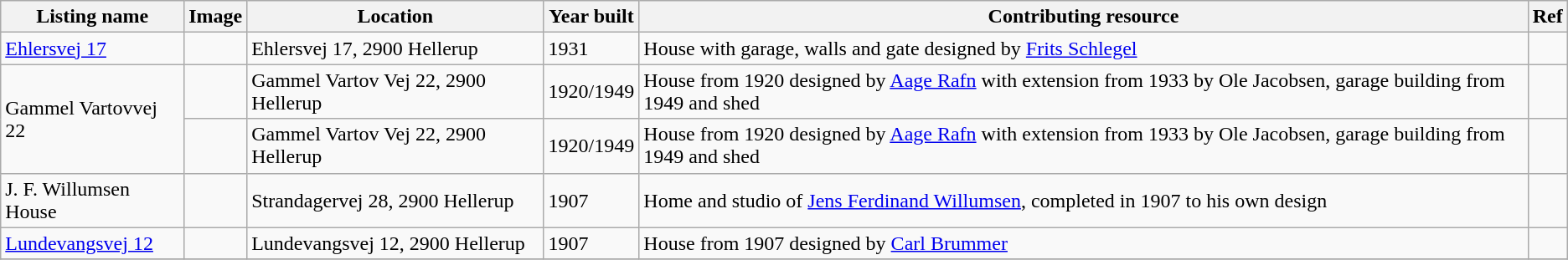<table class="wikitable sortable">
<tr>
<th>Listing name</th>
<th>Image</th>
<th>Location</th>
<th>Year built</th>
<th>Contributing resource</th>
<th>Ref</th>
</tr>
<tr>
<td><a href='#'>Ehlersvej 17</a></td>
<td></td>
<td>Ehlersvej 17, 2900 Hellerup</td>
<td>1931</td>
<td>House with garage, walls and gate designed by <a href='#'>Frits Schlegel</a></td>
<td></td>
</tr>
<tr>
<td rowspan="2">Gammel Vartovvej 22</td>
<td></td>
<td>Gammel Vartov Vej 22, 2900 Hellerup</td>
<td>1920/1949</td>
<td>House from 1920 designed by <a href='#'>Aage Rafn</a> with extension from  1933 by Ole Jacobsen, garage building from 1949 and shed</td>
<td></td>
</tr>
<tr>
<td></td>
<td>Gammel Vartov Vej 22, 2900 Hellerup</td>
<td>1920/1949</td>
<td>House from 1920 designed by <a href='#'>Aage Rafn</a> with extension from  1933 by Ole Jacobsen, garage building from 1949 and shed</td>
<td></td>
</tr>
<tr>
<td>J. F. Willumsen House</td>
<td></td>
<td>Strandagervej 28, 2900 Hellerup</td>
<td>1907</td>
<td>Home and studio of  <a href='#'>Jens Ferdinand Willumsen</a>, completed in 1907 to his own design</td>
<td></td>
</tr>
<tr>
<td><a href='#'>Lundevangsvej 12</a></td>
<td></td>
<td>Lundevangsvej 12, 2900 Hellerup</td>
<td>1907</td>
<td>House from 1907 designed by <a href='#'>Carl Brummer</a></td>
<td></td>
</tr>
<tr>
</tr>
</table>
